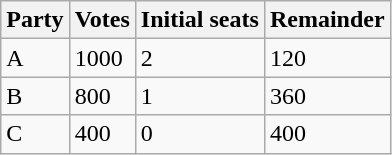<table class="wikitable">
<tr>
<th>Party</th>
<th>Votes</th>
<th>Initial seats</th>
<th>Remainder</th>
</tr>
<tr>
<td>A</td>
<td>1000</td>
<td>2</td>
<td>120</td>
</tr>
<tr>
<td>B</td>
<td>800</td>
<td>1</td>
<td>360</td>
</tr>
<tr>
<td>C</td>
<td>400</td>
<td>0</td>
<td>400</td>
</tr>
</table>
